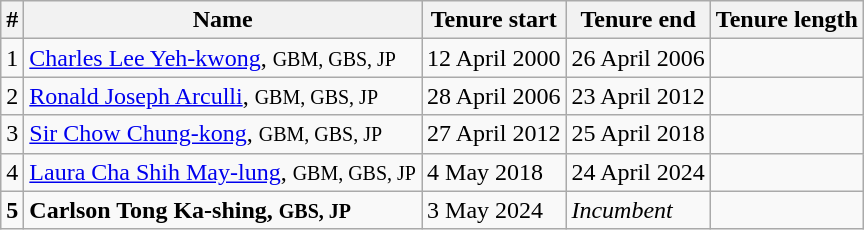<table class="wikitable">
<tr>
<th>#</th>
<th>Name</th>
<th>Tenure start</th>
<th>Tenure end</th>
<th>Tenure length</th>
</tr>
<tr>
<td>1</td>
<td><a href='#'>Charles Lee Yeh-kwong</a>, <small>GBM, GBS, JP</small></td>
<td>12 April 2000</td>
<td>26 April 2006</td>
<td></td>
</tr>
<tr>
<td>2</td>
<td><a href='#'>Ronald Joseph Arculli</a>, <small>GBM, GBS, JP</small></td>
<td>28 April 2006</td>
<td>23 April 2012</td>
<td></td>
</tr>
<tr>
<td>3</td>
<td><a href='#'>Sir Chow Chung-kong</a>, <small>GBM, GBS, JP</small></td>
<td>27 April 2012</td>
<td>25 April 2018</td>
<td></td>
</tr>
<tr>
<td>4</td>
<td><a href='#'>Laura Cha Shih May-lung</a>, <small>GBM, GBS, JP</small></td>
<td>4 May 2018</td>
<td>24 April 2024</td>
<td></td>
</tr>
<tr>
<td><strong>5</strong></td>
<td><strong>Carlson Tong Ka-shing, <small>GBS, JP</small></strong></td>
<td>3 May 2024</td>
<td><em>Incumbent</em></td>
<td></td>
</tr>
</table>
